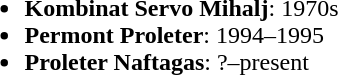<table>
<tr style="vertical-align: top;">
<td><br><ul><li><strong>Kombinat Servo Mihalj</strong>: 1970s</li><li><strong>Permont Proleter</strong>: 1994–1995</li><li><strong>Proleter Naftagas</strong>: ?–present</li></ul></td>
</tr>
</table>
